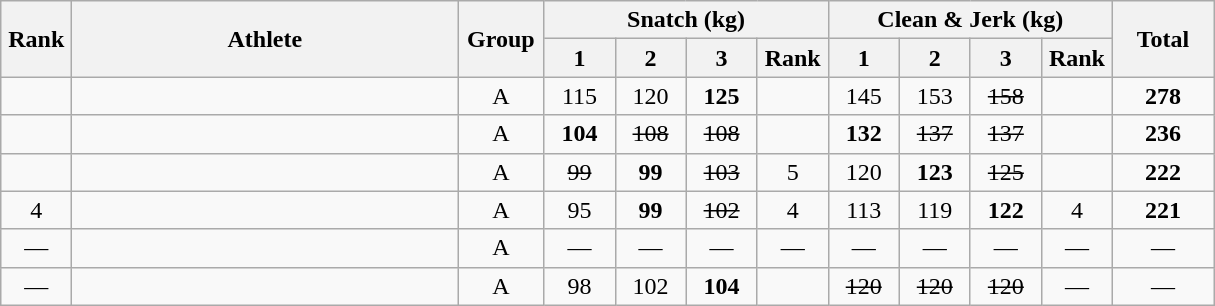<table class = "wikitable" style="text-align:center;">
<tr>
<th rowspan=2 width=40>Rank</th>
<th rowspan=2 width=250>Athlete</th>
<th rowspan=2 width=50>Group</th>
<th colspan=4>Snatch (kg)</th>
<th colspan=4>Clean & Jerk (kg)</th>
<th rowspan=2 width=60>Total</th>
</tr>
<tr>
<th width=40>1</th>
<th width=40>2</th>
<th width=40>3</th>
<th width=40>Rank</th>
<th width=40>1</th>
<th width=40>2</th>
<th width=40>3</th>
<th width=40>Rank</th>
</tr>
<tr>
<td></td>
<td align=left></td>
<td>A</td>
<td>115</td>
<td>120</td>
<td><strong>125</strong></td>
<td></td>
<td>145</td>
<td>153</td>
<td><s>158</s></td>
<td></td>
<td><strong>278</strong></td>
</tr>
<tr>
<td></td>
<td align=left></td>
<td>A</td>
<td><strong>104</strong></td>
<td><s>108</s></td>
<td><s>108</s></td>
<td></td>
<td><strong>132</strong></td>
<td><s>137</s></td>
<td><s>137</s></td>
<td></td>
<td><strong>236</strong></td>
</tr>
<tr>
<td></td>
<td align=left></td>
<td>A</td>
<td><s>99</s></td>
<td><strong>99</strong></td>
<td><s>103</s></td>
<td>5</td>
<td>120</td>
<td><strong>123</strong></td>
<td><s>125</s></td>
<td></td>
<td><strong>222</strong></td>
</tr>
<tr>
<td>4</td>
<td align=left></td>
<td>A</td>
<td>95</td>
<td><strong>99</strong></td>
<td><s>102</s></td>
<td>4</td>
<td>113</td>
<td>119</td>
<td><strong>122</strong></td>
<td>4</td>
<td><strong>221</strong></td>
</tr>
<tr>
<td>—</td>
<td align=left></td>
<td>A</td>
<td>—</td>
<td>—</td>
<td>—</td>
<td>—</td>
<td>—</td>
<td>—</td>
<td>—</td>
<td>—</td>
<td>—</td>
</tr>
<tr>
<td>—</td>
<td align=left></td>
<td>A</td>
<td>98</td>
<td>102</td>
<td><strong>104</strong></td>
<td></td>
<td><s>120</s></td>
<td><s>120</s></td>
<td><s>120</s></td>
<td>—</td>
<td>—</td>
</tr>
</table>
